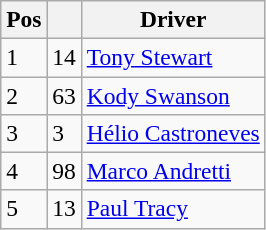<table class="wikitable" style="font-size:98%">
<tr>
<th>Pos</th>
<th></th>
<th>Driver</th>
</tr>
<tr>
<td>1</td>
<td>14</td>
<td><a href='#'>Tony Stewart</a></td>
</tr>
<tr>
<td>2</td>
<td>63</td>
<td><a href='#'>Kody Swanson</a></td>
</tr>
<tr>
<td>3</td>
<td>3</td>
<td><a href='#'>Hélio Castroneves</a></td>
</tr>
<tr>
<td>4</td>
<td>98</td>
<td><a href='#'>Marco Andretti</a></td>
</tr>
<tr>
<td>5</td>
<td>13</td>
<td><a href='#'>Paul Tracy</a></td>
</tr>
</table>
